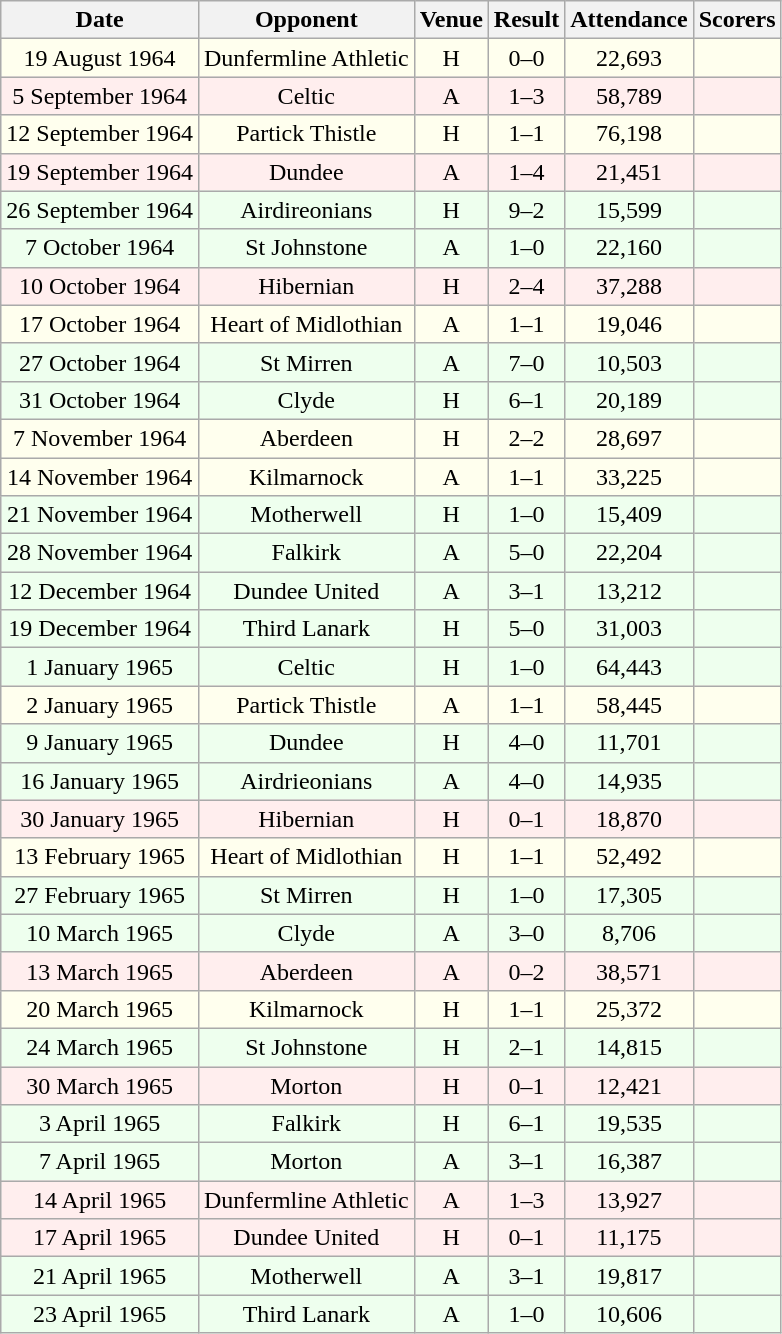<table class="wikitable sortable" style="font-size:100%; text-align:center">
<tr>
<th>Date</th>
<th>Opponent</th>
<th>Venue</th>
<th>Result</th>
<th>Attendance</th>
<th>Scorers</th>
</tr>
<tr bgcolor = "#FFFFEE">
<td>19 August 1964</td>
<td>Dunfermline Athletic</td>
<td>H</td>
<td>0–0</td>
<td>22,693</td>
<td></td>
</tr>
<tr bgcolor = "#FFEEEE">
<td>5 September 1964</td>
<td>Celtic</td>
<td>A</td>
<td>1–3</td>
<td>58,789</td>
<td></td>
</tr>
<tr bgcolor = "#FFFFEE">
<td>12 September 1964</td>
<td>Partick Thistle</td>
<td>H</td>
<td>1–1</td>
<td>76,198</td>
<td></td>
</tr>
<tr bgcolor = "#FFEEEE">
<td>19 September 1964</td>
<td>Dundee</td>
<td>A</td>
<td>1–4</td>
<td>21,451</td>
<td></td>
</tr>
<tr bgcolor = "#EEFFEE">
<td>26 September 1964</td>
<td>Airdireonians</td>
<td>H</td>
<td>9–2</td>
<td>15,599</td>
<td></td>
</tr>
<tr bgcolor = "#EEFFEE">
<td>7 October 1964</td>
<td>St Johnstone</td>
<td>A</td>
<td>1–0</td>
<td>22,160</td>
<td></td>
</tr>
<tr bgcolor = "#FFEEEE">
<td>10 October 1964</td>
<td>Hibernian</td>
<td>H</td>
<td>2–4</td>
<td>37,288</td>
<td></td>
</tr>
<tr bgcolor = "#FFFFEE">
<td>17 October 1964</td>
<td>Heart of Midlothian</td>
<td>A</td>
<td>1–1</td>
<td>19,046</td>
<td></td>
</tr>
<tr bgcolor = "#EEFFEE">
<td>27 October 1964</td>
<td>St Mirren</td>
<td>A</td>
<td>7–0</td>
<td>10,503</td>
<td></td>
</tr>
<tr bgcolor = "#EEFFEE">
<td>31 October 1964</td>
<td>Clyde</td>
<td>H</td>
<td>6–1</td>
<td>20,189</td>
<td></td>
</tr>
<tr bgcolor = "#FFFFEE">
<td>7 November 1964</td>
<td>Aberdeen</td>
<td>H</td>
<td>2–2</td>
<td>28,697</td>
<td></td>
</tr>
<tr bgcolor = "#FFFFEE">
<td>14 November 1964</td>
<td>Kilmarnock</td>
<td>A</td>
<td>1–1</td>
<td>33,225</td>
<td></td>
</tr>
<tr bgcolor = "#EEFFEE">
<td>21 November 1964</td>
<td>Motherwell</td>
<td>H</td>
<td>1–0</td>
<td>15,409</td>
<td></td>
</tr>
<tr bgcolor = "#EEFFEE">
<td>28 November 1964</td>
<td>Falkirk</td>
<td>A</td>
<td>5–0</td>
<td>22,204</td>
<td></td>
</tr>
<tr bgcolor = "#EEFFEE">
<td>12 December 1964</td>
<td>Dundee United</td>
<td>A</td>
<td>3–1</td>
<td>13,212</td>
<td></td>
</tr>
<tr bgcolor = "#EEFFEE">
<td>19 December 1964</td>
<td>Third Lanark</td>
<td>H</td>
<td>5–0</td>
<td>31,003</td>
<td></td>
</tr>
<tr bgcolor = "#EEFFEE">
<td>1 January 1965</td>
<td>Celtic</td>
<td>H</td>
<td>1–0</td>
<td>64,443</td>
<td></td>
</tr>
<tr bgcolor = "#FFFFEE">
<td>2 January 1965</td>
<td>Partick Thistle</td>
<td>A</td>
<td>1–1</td>
<td>58,445</td>
<td></td>
</tr>
<tr bgcolor = "#EEFFEE">
<td>9 January 1965</td>
<td>Dundee</td>
<td>H</td>
<td>4–0</td>
<td>11,701</td>
<td></td>
</tr>
<tr bgcolor = "#EEFFEE">
<td>16 January 1965</td>
<td>Airdrieonians</td>
<td>A</td>
<td>4–0</td>
<td>14,935</td>
<td></td>
</tr>
<tr bgcolor = "#FFEEEE">
<td>30 January 1965</td>
<td>Hibernian</td>
<td>H</td>
<td>0–1</td>
<td>18,870</td>
<td></td>
</tr>
<tr bgcolor = "#FFFFEE">
<td>13 February 1965</td>
<td>Heart of Midlothian</td>
<td>H</td>
<td>1–1</td>
<td>52,492</td>
<td></td>
</tr>
<tr bgcolor = "#EEFFEE">
<td>27 February 1965</td>
<td>St Mirren</td>
<td>H</td>
<td>1–0</td>
<td>17,305</td>
<td></td>
</tr>
<tr bgcolor = "#EEFFEE">
<td>10 March 1965</td>
<td>Clyde</td>
<td>A</td>
<td>3–0</td>
<td>8,706</td>
<td></td>
</tr>
<tr bgcolor = "#FFEEEE">
<td>13 March 1965</td>
<td>Aberdeen</td>
<td>A</td>
<td>0–2</td>
<td>38,571</td>
<td></td>
</tr>
<tr bgcolor = "#FFFFEE">
<td>20 March 1965</td>
<td>Kilmarnock</td>
<td>H</td>
<td>1–1</td>
<td>25,372</td>
<td></td>
</tr>
<tr bgcolor = "#EEFFEE">
<td>24 March 1965</td>
<td>St Johnstone</td>
<td>H</td>
<td>2–1</td>
<td>14,815</td>
<td></td>
</tr>
<tr bgcolor = "#FFEEEE">
<td>30 March 1965</td>
<td>Morton</td>
<td>H</td>
<td>0–1</td>
<td>12,421</td>
<td></td>
</tr>
<tr bgcolor = "#EEFFEE">
<td>3 April 1965</td>
<td>Falkirk</td>
<td>H</td>
<td>6–1</td>
<td>19,535</td>
<td></td>
</tr>
<tr bgcolor = "#EEFFEE">
<td>7 April 1965</td>
<td>Morton</td>
<td>A</td>
<td>3–1</td>
<td>16,387</td>
<td></td>
</tr>
<tr bgcolor = "#FFEEEE">
<td>14 April 1965</td>
<td>Dunfermline Athletic</td>
<td>A</td>
<td>1–3</td>
<td>13,927</td>
<td></td>
</tr>
<tr bgcolor = "#FFEEEE">
<td>17 April 1965</td>
<td>Dundee United</td>
<td>H</td>
<td>0–1</td>
<td>11,175</td>
<td></td>
</tr>
<tr bgcolor = "#EEFFEE">
<td>21 April 1965</td>
<td>Motherwell</td>
<td>A</td>
<td>3–1</td>
<td>19,817</td>
<td></td>
</tr>
<tr bgcolor = "#EEFFEE">
<td>23 April 1965</td>
<td>Third Lanark</td>
<td>A</td>
<td>1–0</td>
<td>10,606</td>
<td></td>
</tr>
</table>
